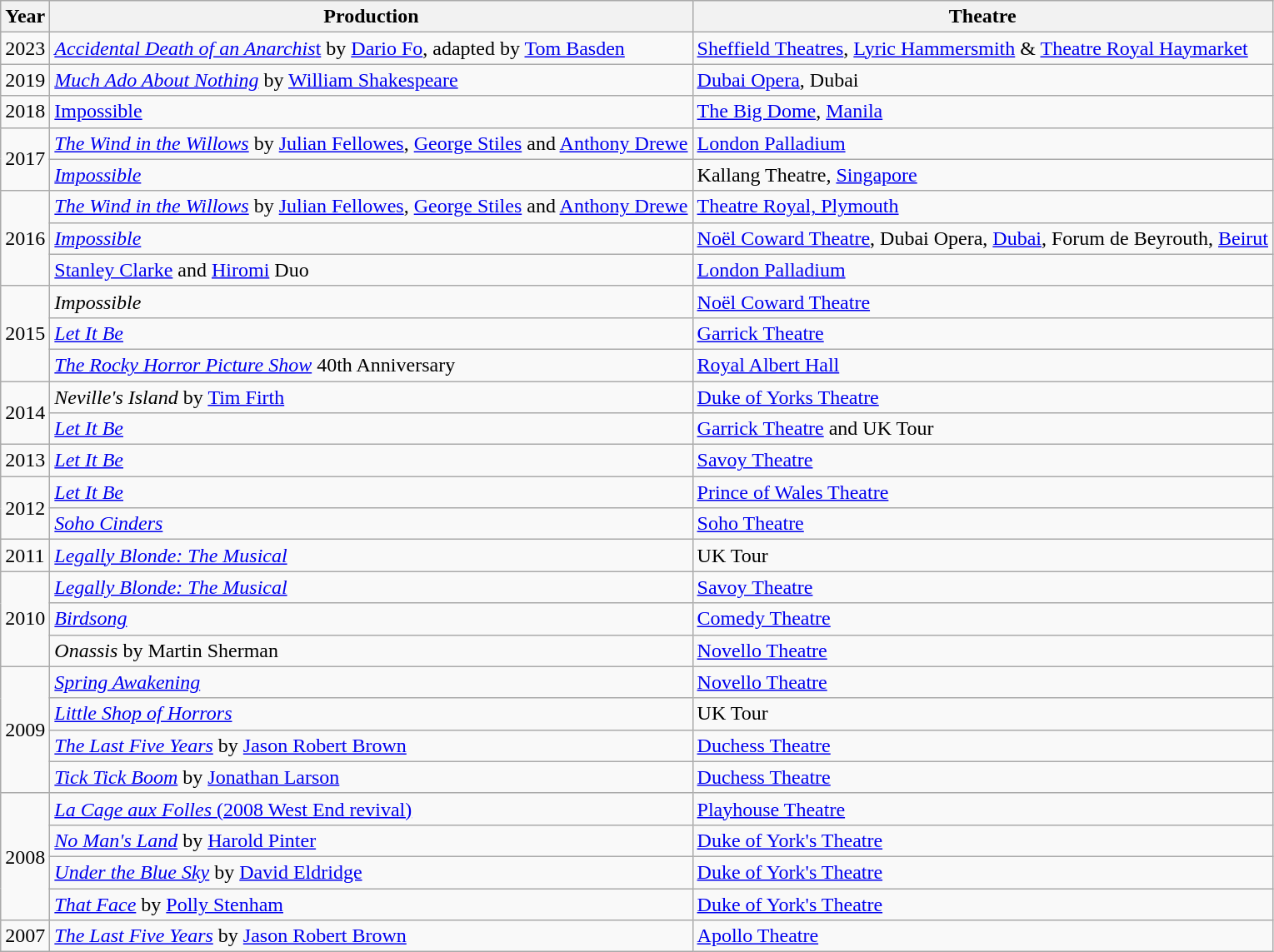<table class="wikitable">
<tr>
<th scope="col width="100">Year</th>
<th scope="col width="300">Production</th>
<th scope="col width="200">Theatre</th>
</tr>
<tr>
<td>2023</td>
<td><a href='#'><em>Accidental Death of an Anarchis</em>t</a> by <a href='#'>Dario Fo</a>, adapted by <a href='#'>Tom Basden</a></td>
<td><a href='#'>Sheffield Theatres</a>, <a href='#'>Lyric Hammersmith</a> & <a href='#'>Theatre Royal Haymarket</a></td>
</tr>
<tr>
<td>2019</td>
<td><em><a href='#'>Much Ado About Nothing</a></em> by <a href='#'>William Shakespeare</a></td>
<td><a href='#'>Dubai Opera</a>, Dubai</td>
</tr>
<tr>
<td>2018</td>
<td><a href='#'>Impossible</a></td>
<td><a href='#'>The Big Dome</a>, <a href='#'>Manila</a></td>
</tr>
<tr>
<td rowspan="2">2017</td>
<td><a href='#'><em>The Wind in the Willows</em></a> by <a href='#'>Julian Fellowes</a>, <a href='#'>George Stiles</a> and <a href='#'>Anthony Drewe</a></td>
<td><a href='#'>London Palladium</a></td>
</tr>
<tr>
<td><a href='#'><em>Impossible</em></a></td>
<td>Kallang Theatre, <a href='#'>Singapore</a></td>
</tr>
<tr>
<td rowspan="3">2016</td>
<td><a href='#'><em>The Wind in the Willows</em></a> by <a href='#'>Julian Fellowes</a>, <a href='#'>George Stiles</a> and <a href='#'>Anthony Drewe</a></td>
<td><a href='#'>Theatre Royal, Plymouth</a></td>
</tr>
<tr>
<td><a href='#'><em>Impossible</em></a></td>
<td><a href='#'>Noël Coward Theatre</a>, Dubai Opera, <a href='#'>Dubai</a>, Forum de Beyrouth, <a href='#'>Beirut</a></td>
</tr>
<tr>
<td><a href='#'>Stanley Clarke</a> and <a href='#'>Hiromi</a> Duo</td>
<td><a href='#'>London Palladium</a></td>
</tr>
<tr>
<td rowspan="3">2015</td>
<td><em>Impossible</em></td>
<td><a href='#'>Noël Coward Theatre</a></td>
</tr>
<tr>
<td><a href='#'><em>Let It Be</em></a></td>
<td><a href='#'>Garrick Theatre</a></td>
</tr>
<tr>
<td><em><a href='#'>The Rocky Horror Picture Show</a></em> 40th Anniversary</td>
<td><a href='#'>Royal Albert Hall</a></td>
</tr>
<tr>
<td rowspan="2">2014</td>
<td><em>Neville's Island</em> by <a href='#'>Tim Firth</a></td>
<td><a href='#'>Duke of Yorks Theatre</a></td>
</tr>
<tr>
<td><a href='#'><em>Let It Be</em></a></td>
<td><a href='#'>Garrick Theatre</a> and UK Tour</td>
</tr>
<tr>
<td>2013</td>
<td><a href='#'><em>Let It Be</em></a></td>
<td><a href='#'>Savoy Theatre</a></td>
</tr>
<tr>
<td rowspan="2">2012</td>
<td><a href='#'><em>Let It Be</em></a></td>
<td><a href='#'>Prince of Wales Theatre</a></td>
</tr>
<tr>
<td><em><a href='#'>Soho Cinders</a></em></td>
<td><a href='#'>Soho Theatre</a></td>
</tr>
<tr>
<td>2011</td>
<td><a href='#'><em>Legally Blonde: The Musical</em></a></td>
<td>UK Tour</td>
</tr>
<tr>
<td rowspan="3">2010</td>
<td><a href='#'><em>Legally Blonde: The Musical</em></a></td>
<td><a href='#'>Savoy Theatre</a></td>
</tr>
<tr>
<td><a href='#'><em>Birdsong</em></a></td>
<td><a href='#'>Comedy Theatre</a></td>
</tr>
<tr>
<td><em>Onassis</em> by Martin Sherman</td>
<td><a href='#'>Novello Theatre</a></td>
</tr>
<tr>
<td rowspan="4">2009</td>
<td><a href='#'><em>Spring Awakening</em></a></td>
<td><a href='#'>Novello Theatre</a></td>
</tr>
<tr>
<td><a href='#'><em>Little Shop of Horrors</em></a></td>
<td>UK Tour</td>
</tr>
<tr>
<td><em><a href='#'>The Last Five Years</a></em> by <a href='#'>Jason Robert Brown</a></td>
<td><a href='#'>Duchess Theatre</a></td>
</tr>
<tr>
<td><em><a href='#'>Tick Tick Boom</a></em> by <a href='#'>Jonathan Larson</a></td>
<td><a href='#'>Duchess Theatre</a></td>
</tr>
<tr>
<td rowspan="4">2008</td>
<td><a href='#'><em>La Cage aux Folles</em> (2008 West End revival)</a></td>
<td><a href='#'>Playhouse Theatre</a></td>
</tr>
<tr>
<td><a href='#'><em>No Man's Land</em></a> by <a href='#'>Harold Pinter</a></td>
<td><a href='#'>Duke of York's Theatre</a></td>
</tr>
<tr>
<td><em><a href='#'>Under the Blue Sky</a></em> by <a href='#'>David Eldridge</a></td>
<td><a href='#'>Duke of York's Theatre</a></td>
</tr>
<tr>
<td><em><a href='#'>That Face</a></em> by <a href='#'>Polly Stenham</a></td>
<td><a href='#'>Duke of York's Theatre</a></td>
</tr>
<tr>
<td>2007</td>
<td><em><a href='#'>The Last Five Years</a></em> by <a href='#'>Jason Robert Brown</a></td>
<td><a href='#'>Apollo Theatre</a></td>
</tr>
</table>
